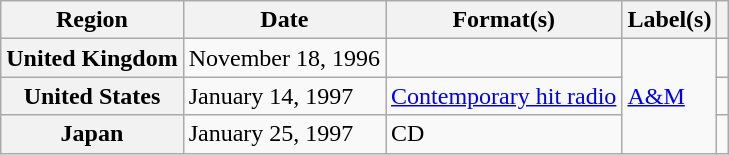<table class="wikitable plainrowheaders">
<tr>
<th scope="col">Region</th>
<th scope="col">Date</th>
<th scope="col">Format(s)</th>
<th scope="col">Label(s)</th>
<th scope="col"></th>
</tr>
<tr>
<th scope="row">United Kingdom</th>
<td>November 18, 1996</td>
<td></td>
<td rowspan="3"><a href='#'>A&M</a></td>
<td></td>
</tr>
<tr>
<th scope="row">United States</th>
<td>January 14, 1997</td>
<td><a href='#'>Contemporary hit radio</a></td>
<td></td>
</tr>
<tr>
<th scope="row">Japan</th>
<td>January 25, 1997</td>
<td>CD</td>
<td></td>
</tr>
</table>
